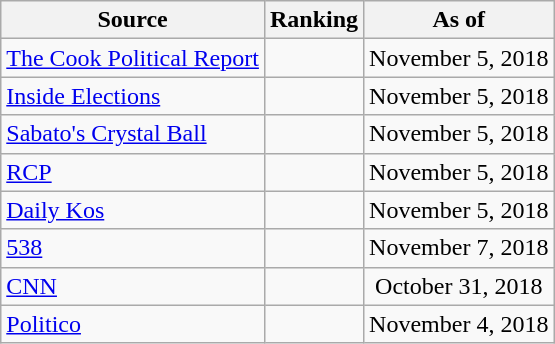<table class="wikitable" style="text-align:center">
<tr>
<th>Source</th>
<th>Ranking</th>
<th>As of</th>
</tr>
<tr>
<td align=left><a href='#'>The Cook Political Report</a></td>
<td></td>
<td>November 5, 2018</td>
</tr>
<tr>
<td align=left><a href='#'>Inside Elections</a></td>
<td></td>
<td>November 5, 2018</td>
</tr>
<tr>
<td align=left><a href='#'>Sabato's Crystal Ball</a></td>
<td></td>
<td>November 5, 2018</td>
</tr>
<tr>
<td align="left"><a href='#'>RCP</a></td>
<td></td>
<td>November 5, 2018</td>
</tr>
<tr>
<td align="left"><a href='#'>Daily Kos</a></td>
<td></td>
<td>November 5, 2018</td>
</tr>
<tr>
<td align="left"><a href='#'>538</a></td>
<td></td>
<td>November 7, 2018</td>
</tr>
<tr>
<td align="left"><a href='#'>CNN</a></td>
<td></td>
<td>October 31, 2018</td>
</tr>
<tr>
<td align="left"><a href='#'>Politico</a></td>
<td></td>
<td>November 4, 2018</td>
</tr>
</table>
